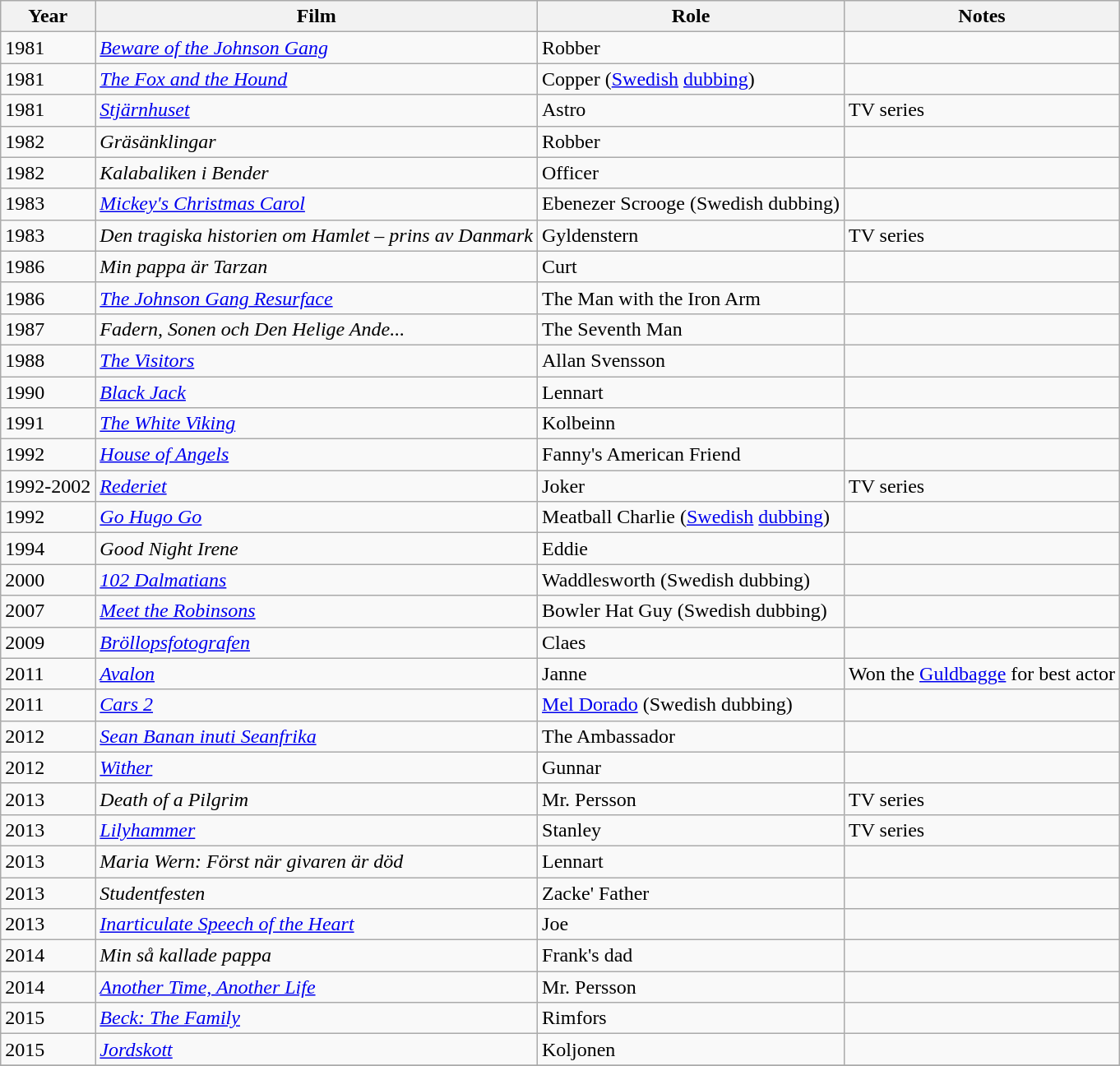<table class=wikitable>
<tr>
<th>Year</th>
<th>Film</th>
<th>Role</th>
<th>Notes</th>
</tr>
<tr>
<td>1981</td>
<td><em><a href='#'>Beware of the Johnson Gang</a></em></td>
<td>Robber</td>
<td></td>
</tr>
<tr>
<td>1981</td>
<td><em><a href='#'>The Fox and the Hound</a></em></td>
<td>Copper (<a href='#'>Swedish</a> <a href='#'>dubbing</a>)</td>
<td></td>
</tr>
<tr>
<td>1981</td>
<td><em><a href='#'>Stjärnhuset</a></em></td>
<td>Astro</td>
<td>TV series</td>
</tr>
<tr>
<td>1982</td>
<td><em>Gräsänklingar</em></td>
<td>Robber</td>
<td></td>
</tr>
<tr>
<td>1982</td>
<td><em>Kalabaliken i Bender</em></td>
<td>Officer</td>
<td></td>
</tr>
<tr>
<td>1983</td>
<td><em><a href='#'>Mickey's Christmas Carol</a></em></td>
<td>Ebenezer Scrooge (Swedish dubbing)</td>
<td></td>
</tr>
<tr>
<td>1983</td>
<td><em>Den tragiska historien om Hamlet – prins av Danmark</em></td>
<td>Gyldenstern</td>
<td>TV series</td>
</tr>
<tr>
<td>1986</td>
<td><em>Min pappa är Tarzan</em></td>
<td>Curt</td>
<td></td>
</tr>
<tr>
<td>1986</td>
<td><em><a href='#'>The Johnson Gang Resurface</a></em></td>
<td>The Man with the Iron Arm</td>
<td></td>
</tr>
<tr>
<td>1987</td>
<td><em>Fadern, Sonen och Den Helige Ande...</em></td>
<td>The Seventh Man</td>
<td></td>
</tr>
<tr>
<td>1988</td>
<td><em><a href='#'>The Visitors</a></em></td>
<td>Allan Svensson</td>
<td></td>
</tr>
<tr>
<td>1990</td>
<td><em><a href='#'>Black Jack</a></em></td>
<td>Lennart</td>
<td></td>
</tr>
<tr>
<td>1991</td>
<td><em><a href='#'>The White Viking</a></em></td>
<td>Kolbeinn</td>
<td></td>
</tr>
<tr>
<td>1992</td>
<td><em><a href='#'>House of Angels</a></em></td>
<td>Fanny's American Friend</td>
<td></td>
</tr>
<tr>
<td>1992-2002</td>
<td><em><a href='#'>Rederiet</a></em></td>
<td>Joker</td>
<td>TV series</td>
</tr>
<tr>
<td>1992</td>
<td><em><a href='#'>Go Hugo Go</a></em></td>
<td>Meatball Charlie (<a href='#'>Swedish</a> <a href='#'>dubbing</a>)</td>
<td></td>
</tr>
<tr>
<td>1994</td>
<td><em>Good Night Irene</em></td>
<td>Eddie</td>
<td></td>
</tr>
<tr>
<td>2000</td>
<td><em><a href='#'>102 Dalmatians</a></em></td>
<td>Waddlesworth (Swedish dubbing)</td>
<td></td>
</tr>
<tr>
<td>2007</td>
<td><em><a href='#'>Meet the Robinsons</a></em></td>
<td>Bowler Hat Guy (Swedish dubbing)</td>
<td></td>
</tr>
<tr>
<td>2009</td>
<td><em><a href='#'>Bröllopsfotografen</a></em></td>
<td>Claes</td>
<td></td>
</tr>
<tr>
<td>2011</td>
<td><em><a href='#'>Avalon</a></em></td>
<td>Janne</td>
<td>Won the <a href='#'>Guldbagge</a> for best actor</td>
</tr>
<tr>
<td>2011</td>
<td><em><a href='#'>Cars 2</a></em></td>
<td><a href='#'>Mel Dorado</a> (Swedish dubbing)</td>
<td></td>
</tr>
<tr>
<td>2012</td>
<td><em><a href='#'>Sean Banan inuti Seanfrika</a></em> </td>
<td>The Ambassador</td>
<td></td>
</tr>
<tr>
<td>2012</td>
<td><em><a href='#'>Wither</a></em></td>
<td>Gunnar</td>
<td></td>
</tr>
<tr>
<td>2013</td>
<td><em>Death of a Pilgrim</em> </td>
<td>Mr. Persson</td>
<td>TV series</td>
</tr>
<tr>
<td>2013</td>
<td><em><a href='#'>Lilyhammer</a></em></td>
<td>Stanley</td>
<td>TV series</td>
</tr>
<tr>
<td>2013</td>
<td><em>Maria Wern: Först när givaren är död </em> </td>
<td>Lennart</td>
<td></td>
</tr>
<tr>
<td>2013</td>
<td><em>Studentfesten</em> </td>
<td>Zacke' Father</td>
<td></td>
</tr>
<tr>
<td>2013</td>
<td><em><a href='#'>Inarticulate Speech of the Heart</a></em></td>
<td>Joe</td>
<td></td>
</tr>
<tr>
<td>2014</td>
<td><em>Min så kallade pappa</em> </td>
<td>Frank's dad</td>
<td></td>
</tr>
<tr>
<td>2014</td>
<td><em><a href='#'>Another Time, Another Life</a></em></td>
<td>Mr. Persson</td>
<td></td>
</tr>
<tr>
<td>2015</td>
<td><em><a href='#'>Beck: The Family</a></em></td>
<td>Rimfors</td>
<td></td>
</tr>
<tr>
<td>2015</td>
<td><em><a href='#'>Jordskott</a></em></td>
<td>Koljonen</td>
<td></td>
</tr>
<tr>
</tr>
</table>
